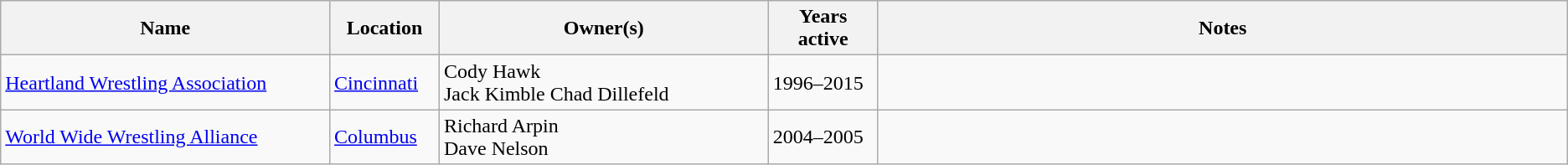<table class="wikitable">
<tr>
<th style="width:21%;">Name</th>
<th style="width:7%;">Location</th>
<th style="width:21%;">Owner(s)</th>
<th style="width:7%;">Years active</th>
<th style="width:55%;">Notes</th>
</tr>
<tr>
<td><a href='#'>Heartland Wrestling Association</a></td>
<td><a href='#'>Cincinnati</a></td>
<td>Cody Hawk<br>Jack Kimble
Chad Dillefeld</td>
<td>1996–2015</td>
<td></td>
</tr>
<tr>
<td><a href='#'>World Wide Wrestling Alliance</a></td>
<td><a href='#'>Columbus</a></td>
<td>Richard Arpin<br>Dave Nelson</td>
<td>2004–2005</td>
<td></td>
</tr>
</table>
